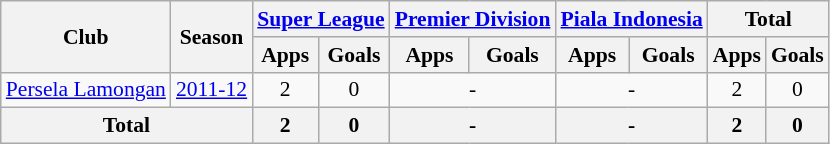<table class="wikitable" style="font-size:90%; text-align:center;">
<tr>
<th rowspan="2">Club</th>
<th rowspan="2">Season</th>
<th colspan="2"><a href='#'>Super League</a></th>
<th colspan="2"><a href='#'>Premier Division</a></th>
<th colspan="2"><a href='#'>Piala Indonesia</a></th>
<th colspan="2">Total</th>
</tr>
<tr>
<th>Apps</th>
<th>Goals</th>
<th>Apps</th>
<th>Goals</th>
<th>Apps</th>
<th>Goals</th>
<th>Apps</th>
<th>Goals</th>
</tr>
<tr>
<td rowspan="1"><a href='#'>Persela Lamongan</a></td>
<td><a href='#'>2011-12</a></td>
<td>2</td>
<td>0</td>
<td colspan="2">-</td>
<td colspan="2">-</td>
<td>2</td>
<td>0</td>
</tr>
<tr>
<th colspan="2">Total</th>
<th>2</th>
<th>0</th>
<th colspan="2">-</th>
<th colspan="2">-</th>
<th>2</th>
<th>0</th>
</tr>
</table>
